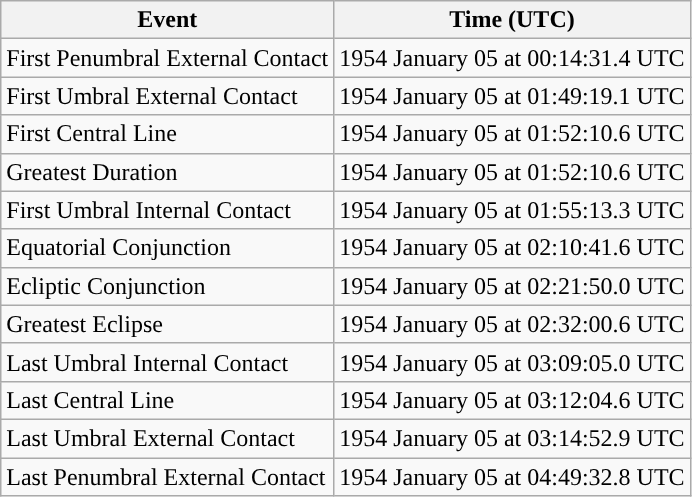<table class="wikitable">
<tr>
<th>Event</th>
<th>Time (UTC)</th>
</tr>
<tr>
<td>First Penumbral External Contact</td>
<td>1954 January 05 at 00:14:31.4 UTC</td>
</tr>
<tr>
<td>First Umbral External Contact</td>
<td>1954 January 05 at 01:49:19.1 UTC</td>
</tr>
<tr>
<td>First Central Line</td>
<td>1954 January 05 at 01:52:10.6 UTC</td>
</tr>
<tr>
<td>Greatest Duration</td>
<td>1954 January 05 at 01:52:10.6 UTC</td>
</tr>
<tr>
<td>First Umbral Internal Contact</td>
<td>1954 January 05 at 01:55:13.3 UTC</td>
</tr>
<tr>
<td>Equatorial Conjunction</td>
<td>1954 January 05 at 02:10:41.6 UTC</td>
</tr>
<tr>
<td>Ecliptic Conjunction</td>
<td>1954 January 05 at 02:21:50.0 UTC</td>
</tr>
<tr>
<td>Greatest Eclipse</td>
<td>1954 January 05 at 02:32:00.6 UTC</td>
</tr>
<tr>
<td>Last Umbral Internal Contact</td>
<td>1954 January 05 at 03:09:05.0 UTC</td>
</tr>
<tr>
<td>Last Central Line</td>
<td>1954 January 05 at 03:12:04.6 UTC</td>
</tr>
<tr>
<td>Last Umbral External Contact</td>
<td>1954 January 05 at 03:14:52.9 UTC</td>
</tr>
<tr>
<td>Last Penumbral External Contact</td>
<td>1954 January 05 at 04:49:32.8 UTC</td>
</tr>
</table>
